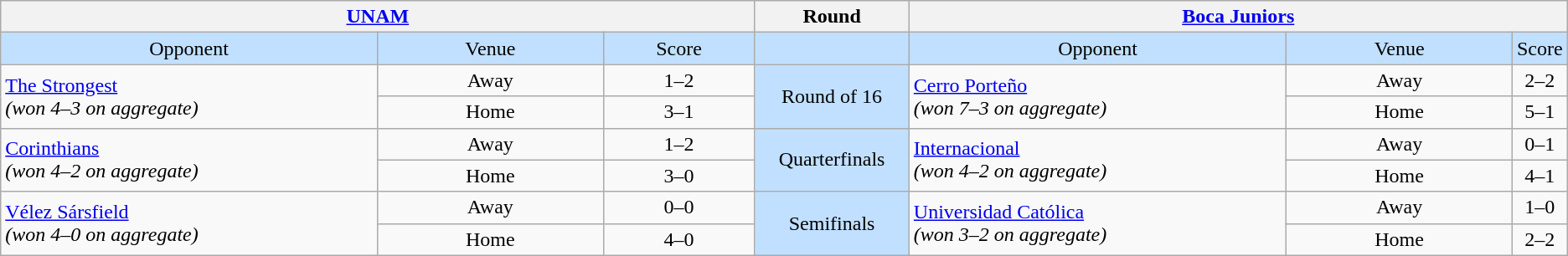<table class="wikitable" style="text-align: center;">
<tr>
<th colspan=3><a href='#'>UNAM</a></th>
<th>Round</th>
<th colspan=3><a href='#'>Boca Juniors</a></th>
</tr>
<tr bgcolor=#c1e0ff>
<td width=25%>Opponent</td>
<td width=15%>Venue</td>
<td width=10%>Score</td>
<td width=10%></td>
<td width=25%>Opponent</td>
<td width=25%>Venue</td>
<td width=10%>Score</td>
</tr>
<tr>
<td rowspan=2 align=left> <a href='#'>The Strongest</a><br><em>(won 4–3 on aggregate)</em></td>
<td>Away</td>
<td>1–2</td>
<td rowspan=2 bgcolor=#c1e0ff>Round of 16</td>
<td rowspan=2 align=left> <a href='#'>Cerro Porteño</a><br><em>(won 7–3 on aggregate)</em></td>
<td>Away</td>
<td>2–2</td>
</tr>
<tr>
<td>Home</td>
<td>3–1</td>
<td>Home</td>
<td>5–1</td>
</tr>
<tr>
<td rowspan=2 align=left> <a href='#'>Corinthians</a><br><em>(won 4–2 on aggregate)</em></td>
<td>Away</td>
<td>1–2</td>
<td rowspan=2 bgcolor=#c1e0ff>Quarterfinals</td>
<td rowspan=2 align=left> <a href='#'>Internacional</a><br><em>(won 4–2 on aggregate)</em></td>
<td>Away</td>
<td>0–1</td>
</tr>
<tr>
<td>Home</td>
<td>3–0</td>
<td>Home</td>
<td>4–1</td>
</tr>
<tr>
<td rowspan=2 align=left> <a href='#'>Vélez Sársfield</a><br><em>(won 4–0 on aggregate)</em></td>
<td>Away</td>
<td>0–0</td>
<td rowspan=2 bgcolor=#c1e0ff>Semifinals</td>
<td rowspan=2 align=left> <a href='#'>Universidad Católica</a><br><em>(won 3–2 on aggregate)</em></td>
<td>Away</td>
<td>1–0</td>
</tr>
<tr>
<td>Home</td>
<td>4–0</td>
<td>Home</td>
<td>2–2</td>
</tr>
</table>
